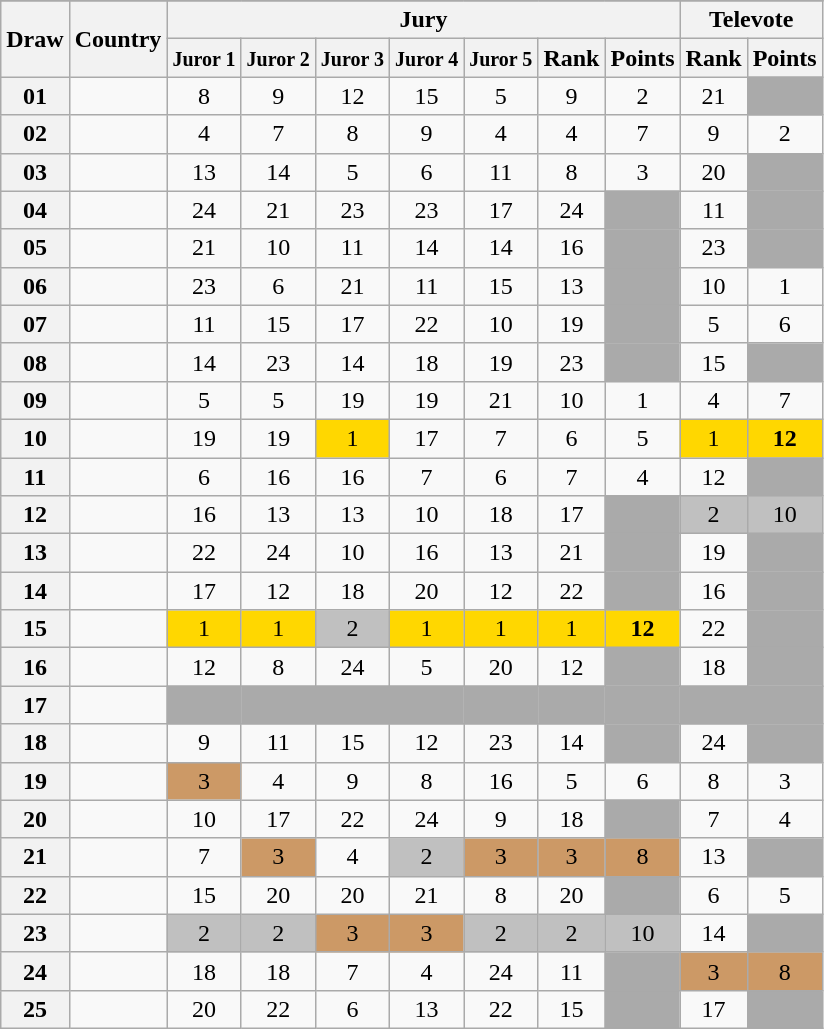<table class="sortable wikitable collapsible plainrowheaders" style="text-align:center;">
<tr>
</tr>
<tr>
<th scope="col" rowspan="2">Draw</th>
<th scope="col" rowspan="2">Country</th>
<th scope="col" colspan="7">Jury</th>
<th scope="col" colspan="2">Televote</th>
</tr>
<tr>
<th scope="col"><small>Juror 1</small></th>
<th scope="col"><small>Juror 2</small></th>
<th scope="col"><small>Juror 3</small></th>
<th scope="col"><small>Juror 4</small></th>
<th scope="col"><small>Juror 5</small></th>
<th scope="col">Rank</th>
<th scope="col">Points</th>
<th scope="col">Rank</th>
<th scope="col">Points</th>
</tr>
<tr>
<th scope="row" style="text-align:center;">01</th>
<td style="text-align:left;"></td>
<td>8</td>
<td>9</td>
<td>12</td>
<td>15</td>
<td>5</td>
<td>9</td>
<td>2</td>
<td>21</td>
<td style="background:#AAAAAA;"></td>
</tr>
<tr>
<th scope="row" style="text-align:center;">02</th>
<td style="text-align:left;"></td>
<td>4</td>
<td>7</td>
<td>8</td>
<td>9</td>
<td>4</td>
<td>4</td>
<td>7</td>
<td>9</td>
<td>2</td>
</tr>
<tr>
<th scope="row" style="text-align:center;">03</th>
<td style="text-align:left;"></td>
<td>13</td>
<td>14</td>
<td>5</td>
<td>6</td>
<td>11</td>
<td>8</td>
<td>3</td>
<td>20</td>
<td style="background:#AAAAAA;"></td>
</tr>
<tr>
<th scope="row" style="text-align:center;">04</th>
<td style="text-align:left;"></td>
<td>24</td>
<td>21</td>
<td>23</td>
<td>23</td>
<td>17</td>
<td>24</td>
<td style="background:#AAAAAA;"></td>
<td>11</td>
<td style="background:#AAAAAA;"></td>
</tr>
<tr>
<th scope="row" style="text-align:center;">05</th>
<td style="text-align:left;"></td>
<td>21</td>
<td>10</td>
<td>11</td>
<td>14</td>
<td>14</td>
<td>16</td>
<td style="background:#AAAAAA;"></td>
<td>23</td>
<td style="background:#AAAAAA;"></td>
</tr>
<tr>
<th scope="row" style="text-align:center;">06</th>
<td style="text-align:left;"></td>
<td>23</td>
<td>6</td>
<td>21</td>
<td>11</td>
<td>15</td>
<td>13</td>
<td style="background:#AAAAAA;"></td>
<td>10</td>
<td>1</td>
</tr>
<tr>
<th scope="row" style="text-align:center;">07</th>
<td style="text-align:left;"></td>
<td>11</td>
<td>15</td>
<td>17</td>
<td>22</td>
<td>10</td>
<td>19</td>
<td style="background:#AAAAAA;"></td>
<td>5</td>
<td>6</td>
</tr>
<tr>
<th scope="row" style="text-align:center;">08</th>
<td style="text-align:left;"></td>
<td>14</td>
<td>23</td>
<td>14</td>
<td>18</td>
<td>19</td>
<td>23</td>
<td style="background:#AAAAAA;"></td>
<td>15</td>
<td style="background:#AAAAAA;"></td>
</tr>
<tr>
<th scope="row" style="text-align:center;">09</th>
<td style="text-align:left;"></td>
<td>5</td>
<td>5</td>
<td>19</td>
<td>19</td>
<td>21</td>
<td>10</td>
<td>1</td>
<td>4</td>
<td>7</td>
</tr>
<tr>
<th scope="row" style="text-align:center;">10</th>
<td style="text-align:left;"></td>
<td>19</td>
<td>19</td>
<td style="background:gold;">1</td>
<td>17</td>
<td>7</td>
<td>6</td>
<td>5</td>
<td style="background:gold;">1</td>
<td style="background:gold;"><strong>12</strong></td>
</tr>
<tr>
<th scope="row" style="text-align:center;">11</th>
<td style="text-align:left;"></td>
<td>6</td>
<td>16</td>
<td>16</td>
<td>7</td>
<td>6</td>
<td>7</td>
<td>4</td>
<td>12</td>
<td style="background:#AAAAAA;"></td>
</tr>
<tr>
<th scope="row" style="text-align:center;">12</th>
<td style="text-align:left;"></td>
<td>16</td>
<td>13</td>
<td>13</td>
<td>10</td>
<td>18</td>
<td>17</td>
<td style="background:#AAAAAA;"></td>
<td style="background:silver;">2</td>
<td style="background:silver;">10</td>
</tr>
<tr>
<th scope="row" style="text-align:center;">13</th>
<td style="text-align:left;"></td>
<td>22</td>
<td>24</td>
<td>10</td>
<td>16</td>
<td>13</td>
<td>21</td>
<td style="background:#AAAAAA;"></td>
<td>19</td>
<td style="background:#AAAAAA;"></td>
</tr>
<tr>
<th scope="row" style="text-align:center;">14</th>
<td style="text-align:left;"></td>
<td>17</td>
<td>12</td>
<td>18</td>
<td>20</td>
<td>12</td>
<td>22</td>
<td style="background:#AAAAAA;"></td>
<td>16</td>
<td style="background:#AAAAAA;"></td>
</tr>
<tr>
<th scope="row" style="text-align:center;">15</th>
<td style="text-align:left;"></td>
<td style="background:gold;">1</td>
<td style="background:gold;">1</td>
<td style="background:silver;">2</td>
<td style="background:gold;">1</td>
<td style="background:gold;">1</td>
<td style="background:gold;">1</td>
<td style="background:gold;"><strong>12</strong></td>
<td>22</td>
<td style="background:#AAAAAA;"></td>
</tr>
<tr>
<th scope="row" style="text-align:center;">16</th>
<td style="text-align:left;"></td>
<td>12</td>
<td>8</td>
<td>24</td>
<td>5</td>
<td>20</td>
<td>12</td>
<td style="background:#AAAAAA;"></td>
<td>18</td>
<td style="background:#AAAAAA;"></td>
</tr>
<tr class="sortbottom">
<th scope="row" style="text-align:center;">17</th>
<td style="text-align:left;"></td>
<td style="background:#AAAAAA;"></td>
<td style="background:#AAAAAA;"></td>
<td style="background:#AAAAAA;"></td>
<td style="background:#AAAAAA;"></td>
<td style="background:#AAAAAA;"></td>
<td style="background:#AAAAAA;"></td>
<td style="background:#AAAAAA;"></td>
<td style="background:#AAAAAA;"></td>
<td style="background:#AAAAAA;"></td>
</tr>
<tr>
<th scope="row" style="text-align:center;">18</th>
<td style="text-align:left;"></td>
<td>9</td>
<td>11</td>
<td>15</td>
<td>12</td>
<td>23</td>
<td>14</td>
<td style="background:#AAAAAA;"></td>
<td>24</td>
<td style="background:#AAAAAA;"></td>
</tr>
<tr>
<th scope="row" style="text-align:center;">19</th>
<td style="text-align:left;"></td>
<td style="background:#CC9966;">3</td>
<td>4</td>
<td>9</td>
<td>8</td>
<td>16</td>
<td>5</td>
<td>6</td>
<td>8</td>
<td>3</td>
</tr>
<tr>
<th scope="row" style="text-align:center;">20</th>
<td style="text-align:left;"></td>
<td>10</td>
<td>17</td>
<td>22</td>
<td>24</td>
<td>9</td>
<td>18</td>
<td style="background:#AAAAAA;"></td>
<td>7</td>
<td>4</td>
</tr>
<tr>
<th scope="row" style="text-align:center;">21</th>
<td style="text-align:left;"></td>
<td>7</td>
<td style="background:#CC9966;">3</td>
<td>4</td>
<td style="background:silver;">2</td>
<td style="background:#CC9966;">3</td>
<td style="background:#CC9966;">3</td>
<td style="background:#CC9966;">8</td>
<td>13</td>
<td style="background:#AAAAAA;"></td>
</tr>
<tr>
<th scope="row" style="text-align:center;">22</th>
<td style="text-align:left;"></td>
<td>15</td>
<td>20</td>
<td>20</td>
<td>21</td>
<td>8</td>
<td>20</td>
<td style="background:#AAAAAA;"></td>
<td>6</td>
<td>5</td>
</tr>
<tr>
<th scope="row" style="text-align:center;">23</th>
<td style="text-align:left;"></td>
<td style="background:silver;">2</td>
<td style="background:silver;">2</td>
<td style="background:#CC9966;">3</td>
<td style="background:#CC9966;">3</td>
<td style="background:silver;">2</td>
<td style="background:silver;">2</td>
<td style="background:silver;">10</td>
<td>14</td>
<td style="background:#AAAAAA;"></td>
</tr>
<tr>
<th scope="row" style="text-align:center;">24</th>
<td style="text-align:left;"></td>
<td>18</td>
<td>18</td>
<td>7</td>
<td>4</td>
<td>24</td>
<td>11</td>
<td style="background:#AAAAAA;"></td>
<td style="background:#CC9966;">3</td>
<td style="background:#CC9966;">8</td>
</tr>
<tr>
<th scope="row" style="text-align:center;">25</th>
<td style="text-align:left;"></td>
<td>20</td>
<td>22</td>
<td>6</td>
<td>13</td>
<td>22</td>
<td>15</td>
<td style="background:#AAAAAA;"></td>
<td>17</td>
<td style="background:#AAAAAA;"></td>
</tr>
</table>
